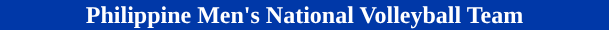<table class=toccolours width=410px>
<tr>
<th align=center style="background:#0038A8; color:#FFFFFF">Philippine Men's National Volleyball Team</th>
</tr>
<tr>
<td><div><br>






</div></td>
</tr>
</table>
